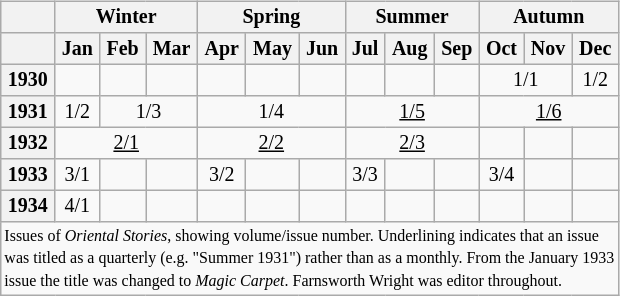<table class="wikitable" style="font-size: 10pt; line-height: 11pt; margin-left: 2em; text-align: center; float: right">
<tr>
<th></th>
<th colspan="3">Winter</th>
<th colspan="3">Spring</th>
<th colspan="3">Summer</th>
<th colspan="3">Autumn</th>
</tr>
<tr>
<th></th>
<th>Jan</th>
<th>Feb</th>
<th>Mar</th>
<th>Apr</th>
<th>May</th>
<th>Jun</th>
<th>Jul</th>
<th>Aug</th>
<th>Sep</th>
<th>Oct</th>
<th>Nov</th>
<th>Dec</th>
</tr>
<tr>
<th>1930</th>
<td></td>
<td></td>
<td></td>
<td></td>
<td></td>
<td></td>
<td></td>
<td></td>
<td></td>
<td colspan="2">1/1</td>
<td>1/2</td>
</tr>
<tr>
<th>1931</th>
<td>1/2</td>
<td colspan="2">1/3</td>
<td colspan="3">1/4</td>
<td colspan="3"><u>1/5</u></td>
<td colspan="3"><u>1/6</u></td>
</tr>
<tr>
<th>1932</th>
<td colspan="3"><u>2/1</u></td>
<td colspan="3"><u>2/2</u></td>
<td colspan="3"><u>2/3</u></td>
<td></td>
<td></td>
<td></td>
</tr>
<tr>
<th>1933</th>
<td>3/1</td>
<td></td>
<td></td>
<td>3/2</td>
<td></td>
<td></td>
<td>3/3</td>
<td></td>
<td></td>
<td>3/4</td>
<td></td>
<td></td>
</tr>
<tr>
<th>1934</th>
<td>4/1</td>
<td></td>
<td></td>
<td></td>
<td></td>
<td></td>
<td></td>
<td></td>
<td></td>
<td></td>
<td></td>
<td></td>
</tr>
<tr>
<td colspan="13" style="font-size: 8pt; text-align:left">Issues of <em>Oriental Stories</em>, showing volume/issue number. Underlining indicates that an issue<br>was titled as a quarterly (e.g. "Summer 1931") rather than as a monthly.  From the January 1933<br>issue the title was changed to <em>Magic Carpet</em>.  Farnsworth Wright was editor throughout.</td>
</tr>
</table>
